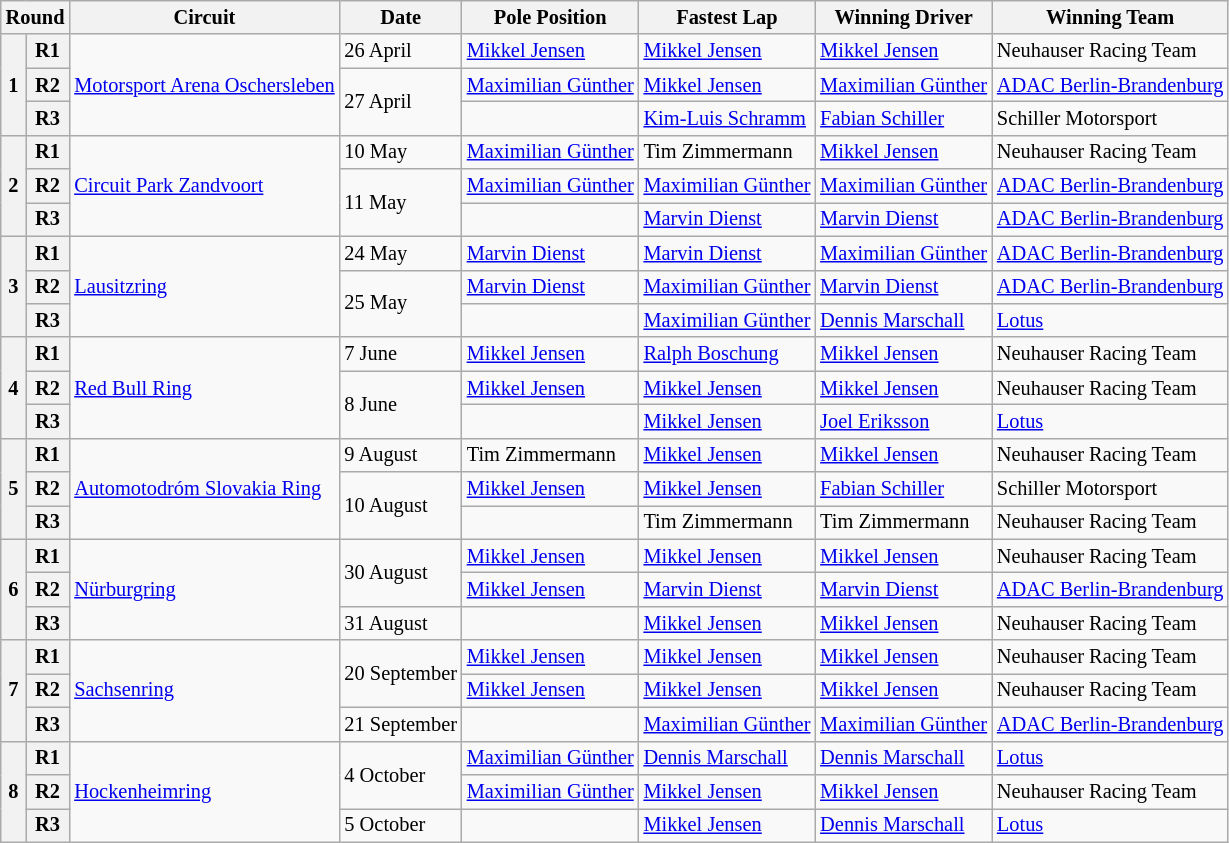<table class="wikitable" style="font-size: 85%">
<tr>
<th colspan=2>Round</th>
<th>Circuit</th>
<th>Date</th>
<th>Pole Position</th>
<th>Fastest Lap</th>
<th>Winning Driver</th>
<th>Winning Team</th>
</tr>
<tr>
<th rowspan=3>1</th>
<th>R1</th>
<td rowspan=3 nowrap> <a href='#'>Motorsport Arena Oschersleben</a></td>
<td>26 April</td>
<td> <a href='#'>Mikkel Jensen</a></td>
<td> <a href='#'>Mikkel Jensen</a></td>
<td> <a href='#'>Mikkel Jensen</a></td>
<td> Neuhauser Racing Team</td>
</tr>
<tr>
<th>R2</th>
<td rowspan=2>27 April</td>
<td> <a href='#'>Maximilian Günther</a></td>
<td> <a href='#'>Mikkel Jensen</a></td>
<td> <a href='#'>Maximilian Günther</a></td>
<td> <a href='#'>ADAC Berlin-Brandenburg</a></td>
</tr>
<tr>
<th>R3</th>
<td></td>
<td> <a href='#'>Kim-Luis Schramm</a></td>
<td> <a href='#'>Fabian Schiller</a></td>
<td> Schiller Motorsport</td>
</tr>
<tr>
<th rowspan=3>2</th>
<th>R1</th>
<td rowspan=3> <a href='#'>Circuit Park Zandvoort</a></td>
<td>10 May</td>
<td> <a href='#'>Maximilian Günther</a></td>
<td> Tim Zimmermann</td>
<td> <a href='#'>Mikkel Jensen</a></td>
<td> Neuhauser Racing Team</td>
</tr>
<tr>
<th>R2</th>
<td rowspan=2>11 May</td>
<td> <a href='#'>Maximilian Günther</a></td>
<td> <a href='#'>Maximilian Günther</a></td>
<td> <a href='#'>Maximilian Günther</a></td>
<td> <a href='#'>ADAC Berlin-Brandenburg</a></td>
</tr>
<tr>
<th>R3</th>
<td></td>
<td> <a href='#'>Marvin Dienst</a></td>
<td> <a href='#'>Marvin Dienst</a></td>
<td> <a href='#'>ADAC Berlin-Brandenburg</a></td>
</tr>
<tr>
<th rowspan=3>3</th>
<th>R1</th>
<td rowspan=3> <a href='#'>Lausitzring</a></td>
<td>24 May</td>
<td> <a href='#'>Marvin Dienst</a></td>
<td> <a href='#'>Marvin Dienst</a></td>
<td> <a href='#'>Maximilian Günther</a></td>
<td> <a href='#'>ADAC Berlin-Brandenburg</a></td>
</tr>
<tr>
<th>R2</th>
<td rowspan=2>25 May</td>
<td> <a href='#'>Marvin Dienst</a></td>
<td> <a href='#'>Maximilian Günther</a></td>
<td> <a href='#'>Marvin Dienst</a></td>
<td> <a href='#'>ADAC Berlin-Brandenburg</a></td>
</tr>
<tr>
<th>R3</th>
<td></td>
<td> <a href='#'>Maximilian Günther</a></td>
<td> <a href='#'>Dennis Marschall</a></td>
<td> <a href='#'>Lotus</a></td>
</tr>
<tr>
<th rowspan=3>4</th>
<th>R1</th>
<td rowspan=3> <a href='#'>Red Bull Ring</a></td>
<td>7 June</td>
<td> <a href='#'>Mikkel Jensen</a></td>
<td> <a href='#'>Ralph Boschung</a></td>
<td> <a href='#'>Mikkel Jensen</a></td>
<td> Neuhauser Racing Team</td>
</tr>
<tr>
<th>R2</th>
<td rowspan=2>8 June</td>
<td> <a href='#'>Mikkel Jensen</a></td>
<td> <a href='#'>Mikkel Jensen</a></td>
<td> <a href='#'>Mikkel Jensen</a></td>
<td> Neuhauser Racing Team</td>
</tr>
<tr>
<th>R3</th>
<td></td>
<td> <a href='#'>Mikkel Jensen</a></td>
<td> <a href='#'>Joel Eriksson</a></td>
<td> <a href='#'>Lotus</a></td>
</tr>
<tr>
<th rowspan=3>5</th>
<th>R1</th>
<td rowspan=3> <a href='#'>Automotodróm Slovakia Ring</a></td>
<td>9 August</td>
<td> Tim Zimmermann</td>
<td> <a href='#'>Mikkel Jensen</a></td>
<td> <a href='#'>Mikkel Jensen</a></td>
<td> Neuhauser Racing Team</td>
</tr>
<tr>
<th>R2</th>
<td rowspan=2>10 August</td>
<td> <a href='#'>Mikkel Jensen</a></td>
<td> <a href='#'>Mikkel Jensen</a></td>
<td> <a href='#'>Fabian Schiller</a></td>
<td> Schiller Motorsport</td>
</tr>
<tr>
<th>R3</th>
<td></td>
<td> Tim Zimmermann</td>
<td> Tim Zimmermann</td>
<td> Neuhauser Racing Team</td>
</tr>
<tr>
<th rowspan=3>6</th>
<th>R1</th>
<td rowspan=3> <a href='#'>Nürburgring</a></td>
<td rowspan=2>30 August</td>
<td> <a href='#'>Mikkel Jensen</a></td>
<td> <a href='#'>Mikkel Jensen</a></td>
<td> <a href='#'>Mikkel Jensen</a></td>
<td> Neuhauser Racing Team</td>
</tr>
<tr>
<th>R2</th>
<td> <a href='#'>Mikkel Jensen</a></td>
<td> <a href='#'>Marvin Dienst</a></td>
<td> <a href='#'>Marvin Dienst</a></td>
<td> <a href='#'>ADAC Berlin-Brandenburg</a></td>
</tr>
<tr>
<th>R3</th>
<td>31 August</td>
<td></td>
<td> <a href='#'>Mikkel Jensen</a></td>
<td> <a href='#'>Mikkel Jensen</a></td>
<td> Neuhauser Racing Team</td>
</tr>
<tr>
<th rowspan=3>7</th>
<th>R1</th>
<td rowspan=3> <a href='#'>Sachsenring</a></td>
<td rowspan=2>20 September</td>
<td> <a href='#'>Mikkel Jensen</a></td>
<td> <a href='#'>Mikkel Jensen</a></td>
<td> <a href='#'>Mikkel Jensen</a></td>
<td> Neuhauser Racing Team</td>
</tr>
<tr>
<th>R2</th>
<td> <a href='#'>Mikkel Jensen</a></td>
<td> <a href='#'>Mikkel Jensen</a></td>
<td> <a href='#'>Mikkel Jensen</a></td>
<td> Neuhauser Racing Team</td>
</tr>
<tr>
<th>R3</th>
<td nowrap>21 September</td>
<td></td>
<td nowrap> <a href='#'>Maximilian Günther</a></td>
<td nowrap> <a href='#'>Maximilian Günther</a></td>
<td> <a href='#'>ADAC Berlin-Brandenburg</a></td>
</tr>
<tr>
<th rowspan=3>8</th>
<th>R1</th>
<td rowspan=3> <a href='#'>Hockenheimring</a></td>
<td rowspan=2>4 October</td>
<td nowrap> <a href='#'>Maximilian Günther</a></td>
<td> <a href='#'>Dennis Marschall</a></td>
<td> <a href='#'>Dennis Marschall</a></td>
<td> <a href='#'>Lotus</a></td>
</tr>
<tr>
<th>R2</th>
<td> <a href='#'>Maximilian Günther</a></td>
<td> <a href='#'>Mikkel Jensen</a></td>
<td> <a href='#'>Mikkel Jensen</a></td>
<td> Neuhauser Racing Team</td>
</tr>
<tr>
<th>R3</th>
<td>5 October</td>
<td></td>
<td> <a href='#'>Mikkel Jensen</a></td>
<td> <a href='#'>Dennis Marschall</a></td>
<td> <a href='#'>Lotus</a></td>
</tr>
</table>
